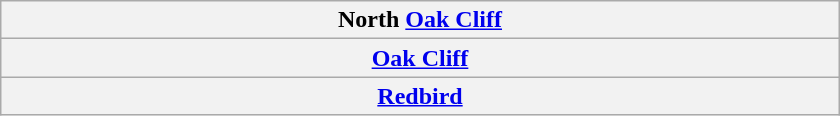<table class="wikitable" style="width:35em">
<tr>
<th colspan=3>North <a href='#'>Oak Cliff</a><br>











</th>
</tr>
<tr>
<th colspan=3><a href='#'>Oak Cliff</a><br>




</th>
</tr>
<tr>
<th colspan=3><a href='#'>Redbird</a><br>


</th>
</tr>
</table>
